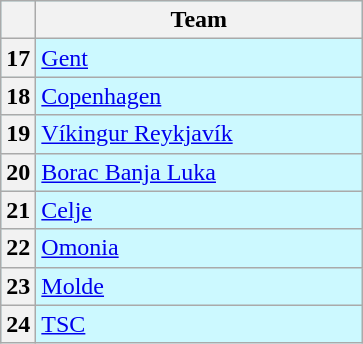<table class="wikitable" style="white-space:nowrap; background-color:#CCF9FF">
<tr>
<th></th>
<th style="width:210px">Team</th>
</tr>
<tr>
<th>17</th>
<td> <a href='#'>Gent</a></td>
</tr>
<tr>
<th>18</th>
<td> <a href='#'>Copenhagen</a></td>
</tr>
<tr>
<th>19</th>
<td> <a href='#'>Víkingur Reykjavík</a></td>
</tr>
<tr>
<th>20</th>
<td> <a href='#'>Borac Banja Luka</a></td>
</tr>
<tr>
<th>21</th>
<td> <a href='#'>Celje</a></td>
</tr>
<tr>
<th>22</th>
<td> <a href='#'>Omonia</a></td>
</tr>
<tr>
<th>23</th>
<td> <a href='#'>Molde</a></td>
</tr>
<tr>
<th>24</th>
<td> <a href='#'>TSC</a></td>
</tr>
</table>
